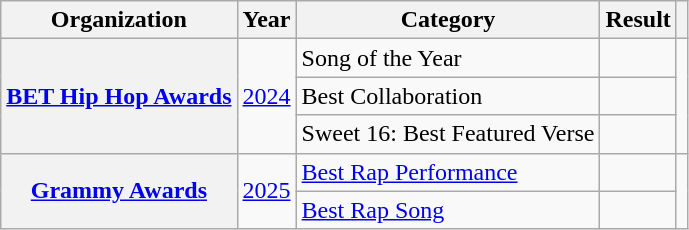<table class="wikitable sortable plainrowheaders" style="border:none; margin:0;">
<tr>
<th scope="col">Organization</th>
<th scope="col">Year</th>
<th scope="col">Category</th>
<th scope="col">Result</th>
<th scope="col" class="unsortable"></th>
</tr>
<tr>
<th rowspan="3" scope="row"><a href='#'>BET Hip Hop Awards</a></th>
<td rowspan="3"><a href='#'>2024</a></td>
<td>Song of the Year</td>
<td></td>
<td rowspan="3" style="text-align:center"></td>
</tr>
<tr>
<td>Best Collaboration</td>
<td></td>
</tr>
<tr>
<td>Sweet 16: Best Featured Verse</td>
<td></td>
</tr>
<tr>
<th rowspan="2" scope="row"><a href='#'>Grammy Awards</a></th>
<td rowspan="2"><a href='#'>2025</a></td>
<td><a href='#'>Best Rap Performance</a></td>
<td></td>
<td rowspan="2" style="text-align:center"></td>
</tr>
<tr>
<td><a href='#'>Best Rap Song</a></td>
<td></td>
</tr>
</table>
